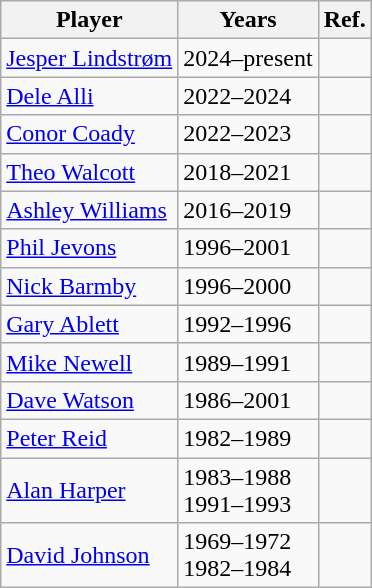<table class="wikitable">
<tr>
<th>Player</th>
<th>Years</th>
<th>Ref.</th>
</tr>
<tr>
<td> <a href='#'>Jesper Lindstrøm</a></td>
<td>2024–present</td>
<td></td>
</tr>
<tr>
<td> <a href='#'>Dele Alli</a></td>
<td>2022–2024</td>
<td></td>
</tr>
<tr>
<td> <a href='#'>Conor Coady</a></td>
<td>2022–2023</td>
<td></td>
</tr>
<tr>
<td> <a href='#'>Theo Walcott</a></td>
<td>2018–2021</td>
<td></td>
</tr>
<tr>
<td> <a href='#'>Ashley Williams</a></td>
<td>2016–2019</td>
<td></td>
</tr>
<tr>
<td> <a href='#'>Phil Jevons</a></td>
<td>1996–2001</td>
<td></td>
</tr>
<tr>
<td> <a href='#'>Nick Barmby</a></td>
<td>1996–2000</td>
<td></td>
</tr>
<tr>
<td> <a href='#'>Gary Ablett</a></td>
<td>1992–1996</td>
<td></td>
</tr>
<tr>
<td> <a href='#'>Mike Newell</a></td>
<td>1989–1991</td>
<td></td>
</tr>
<tr>
<td> <a href='#'>Dave Watson</a></td>
<td>1986–2001</td>
<td></td>
</tr>
<tr>
<td> <a href='#'>Peter Reid</a></td>
<td>1982–1989</td>
<td></td>
</tr>
<tr>
<td> <a href='#'>Alan Harper</a></td>
<td>1983–1988<br>1991–1993</td>
<td></td>
</tr>
<tr>
<td> <a href='#'>David Johnson</a></td>
<td>1969–1972<br>1982–1984</td>
<td></td>
</tr>
</table>
